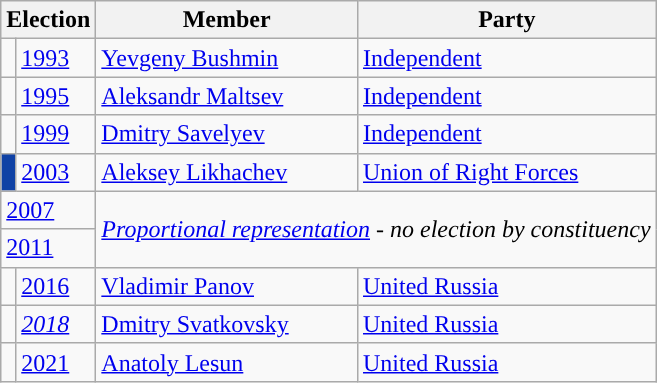<table class="wikitable">
<tr>
<th colspan="2">Election</th>
<th>Member</th>
<th>Party</th>
</tr>
<tr>
<td style="background-color:"></td>
<td><a href='#'>1993</a></td>
<td><a href='#'>Yevgeny Bushmin</a></td>
<td><a href='#'>Independent</a></td>
</tr>
<tr>
<td style="background-color:"></td>
<td><a href='#'>1995</a></td>
<td><a href='#'>Aleksandr Maltsev</a></td>
<td><a href='#'>Independent</a></td>
</tr>
<tr>
<td style="background-color:"></td>
<td><a href='#'>1999</a></td>
<td><a href='#'>Dmitry Savelyev</a></td>
<td><a href='#'>Independent</a></td>
</tr>
<tr>
<td style="background-color:#1042A5"></td>
<td><a href='#'>2003</a></td>
<td><a href='#'>Aleksey Likhachev</a></td>
<td><a href='#'>Union of Right Forces</a></td>
</tr>
<tr>
<td colspan=2><a href='#'>2007</a></td>
<td colspan=2 rowspan=2><em><a href='#'>Proportional representation</a> - no election by constituency</em></td>
</tr>
<tr>
<td colspan=2><a href='#'>2011</a></td>
</tr>
<tr>
<td style="background-color: "></td>
<td><a href='#'>2016</a></td>
<td><a href='#'>Vladimir Panov</a></td>
<td><a href='#'>United Russia</a></td>
</tr>
<tr>
<td style="background-color: "></td>
<td><em><a href='#'>2018</a></em></td>
<td><a href='#'>Dmitry Svatkovsky</a></td>
<td><a href='#'>United Russia</a></td>
</tr>
<tr>
<td style="background-color: "></td>
<td><a href='#'>2021</a></td>
<td><a href='#'>Anatoly Lesun</a></td>
<td><a href='#'>United Russia</a></td>
</tr>
</table>
